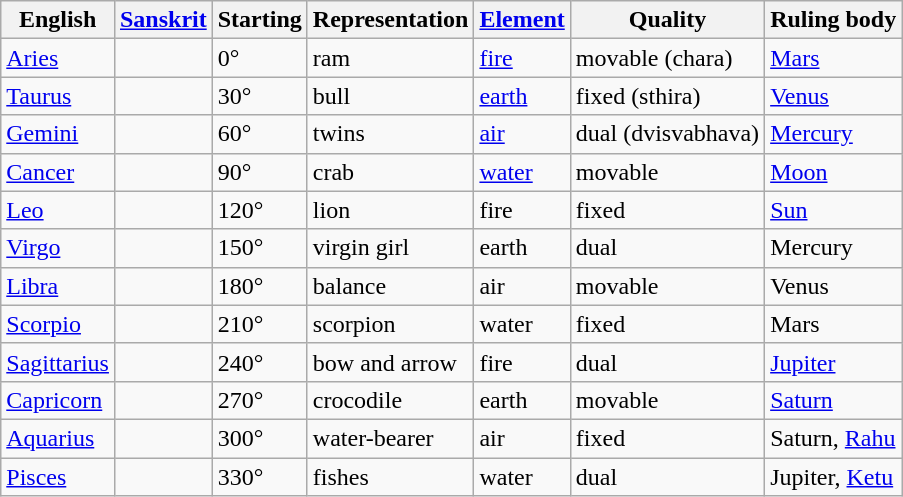<table class="wikitable">
<tr>
<th>English</th>
<th><a href='#'>Sanskrit</a></th>
<th>Starting</th>
<th>Representation</th>
<th><a href='#'>Element</a></th>
<th>Quality</th>
<th>Ruling body</th>
</tr>
<tr>
<td><a href='#'>Aries</a></td>
<td></td>
<td>0°</td>
<td>ram</td>
<td><a href='#'>fire</a></td>
<td>movable (chara)</td>
<td><a href='#'>Mars</a></td>
</tr>
<tr>
<td><a href='#'>Taurus</a></td>
<td></td>
<td>30°</td>
<td>bull</td>
<td><a href='#'>earth</a></td>
<td>fixed (sthira)</td>
<td><a href='#'>Venus</a></td>
</tr>
<tr>
<td><a href='#'>Gemini</a></td>
<td></td>
<td>60°</td>
<td>twins</td>
<td><a href='#'>air</a></td>
<td>dual (dvisvabhava)</td>
<td><a href='#'>Mercury</a></td>
</tr>
<tr>
<td><a href='#'>Cancer</a></td>
<td></td>
<td>90°</td>
<td>crab</td>
<td><a href='#'>water</a></td>
<td>movable</td>
<td><a href='#'>Moon</a></td>
</tr>
<tr>
<td><a href='#'>Leo</a></td>
<td></td>
<td>120°</td>
<td>lion</td>
<td>fire</td>
<td>fixed</td>
<td><a href='#'>Sun</a></td>
</tr>
<tr>
<td><a href='#'>Virgo</a></td>
<td></td>
<td>150°</td>
<td>virgin girl</td>
<td>earth</td>
<td>dual</td>
<td>Mercury</td>
</tr>
<tr>
<td><a href='#'>Libra</a></td>
<td></td>
<td>180°</td>
<td>balance</td>
<td>air</td>
<td>movable</td>
<td>Venus</td>
</tr>
<tr>
<td><a href='#'>Scorpio</a></td>
<td></td>
<td>210°</td>
<td>scorpion</td>
<td>water</td>
<td>fixed</td>
<td>Mars</td>
</tr>
<tr>
<td><a href='#'>Sagittarius</a></td>
<td></td>
<td>240°</td>
<td>bow and arrow</td>
<td>fire</td>
<td>dual</td>
<td><a href='#'>Jupiter</a></td>
</tr>
<tr>
<td><a href='#'>Capricorn</a></td>
<td></td>
<td>270°</td>
<td>crocodile</td>
<td>earth</td>
<td>movable</td>
<td><a href='#'>Saturn</a></td>
</tr>
<tr>
<td><a href='#'>Aquarius</a></td>
<td></td>
<td>300°</td>
<td>water-bearer</td>
<td>air</td>
<td>fixed</td>
<td>Saturn, <a href='#'>Rahu</a></td>
</tr>
<tr>
<td><a href='#'>Pisces</a></td>
<td></td>
<td>330°</td>
<td>fishes</td>
<td>water</td>
<td>dual</td>
<td>Jupiter, <a href='#'>Ketu</a></td>
</tr>
</table>
